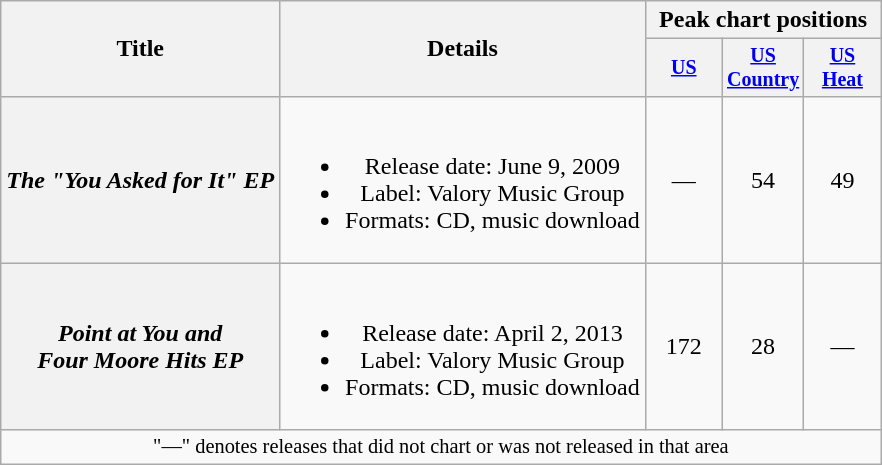<table class="wikitable plainrowheaders" style="text-align:center;">
<tr>
<th scope="col" rowspan="2">Title</th>
<th scope="col" rowspan="2">Details</th>
<th scope="col" colspan="3">Peak chart positions</th>
</tr>
<tr style="font-size:smaller;">
<th scope="col" style="width:45px;"><a href='#'>US</a><br></th>
<th scope="col" style="width:45px;"><a href='#'>US Country</a><br></th>
<th scope="col" style="width:45px;"><a href='#'>US<br>Heat</a><br></th>
</tr>
<tr>
<th scope="row"><em>The "You Asked for It" EP</em></th>
<td><br><ul><li>Release date: June 9, 2009</li><li>Label: Valory Music Group</li><li>Formats: CD, music download</li></ul></td>
<td>—</td>
<td>54</td>
<td>49</td>
</tr>
<tr>
<th scope="row"><em>Point at You and<br>Four Moore Hits EP</em></th>
<td><br><ul><li>Release date: April 2, 2013</li><li>Label: Valory Music Group</li><li>Formats: CD, music download</li></ul></td>
<td>172</td>
<td>28</td>
<td>—</td>
</tr>
<tr>
<td colspan="5" style="font-size:85%">"—" denotes releases that did not chart or was not released in that area</td>
</tr>
</table>
